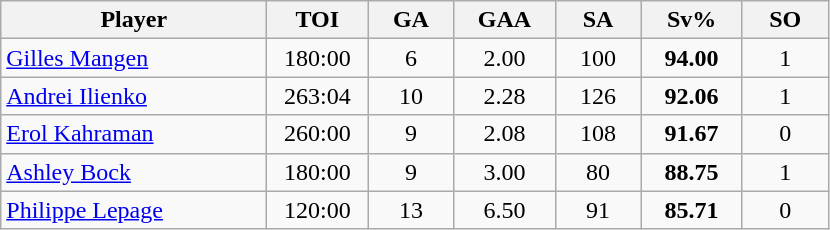<table class="wikitable sortable" style="text-align:center;">
<tr>
<th style="width:170px;">Player</th>
<th style="width:60px;">TOI</th>
<th style="width:50px;">GA</th>
<th style="width:60px;">GAA</th>
<th style="width:50px;">SA</th>
<th style="width:60px;">Sv%</th>
<th style="width:50px;">SO</th>
</tr>
<tr>
<td style="text-align:left;"> <a href='#'>Gilles Mangen</a></td>
<td>180:00</td>
<td>6</td>
<td>2.00</td>
<td>100</td>
<td><strong>94.00</strong></td>
<td>1</td>
</tr>
<tr>
<td style="text-align:left;"> <a href='#'>Andrei Ilienko</a></td>
<td>263:04</td>
<td>10</td>
<td>2.28</td>
<td>126</td>
<td><strong>92.06</strong></td>
<td>1</td>
</tr>
<tr>
<td style="text-align:left;"> <a href='#'>Erol Kahraman</a></td>
<td>260:00</td>
<td>9</td>
<td>2.08</td>
<td>108</td>
<td><strong>91.67</strong></td>
<td>0</td>
</tr>
<tr>
<td style="text-align:left;"> <a href='#'>Ashley Bock</a></td>
<td>180:00</td>
<td>9</td>
<td>3.00</td>
<td>80</td>
<td><strong>88.75</strong></td>
<td>1</td>
</tr>
<tr>
<td style="text-align:left;"> <a href='#'>Philippe Lepage</a></td>
<td>120:00</td>
<td>13</td>
<td>6.50</td>
<td>91</td>
<td><strong>85.71</strong></td>
<td>0</td>
</tr>
</table>
